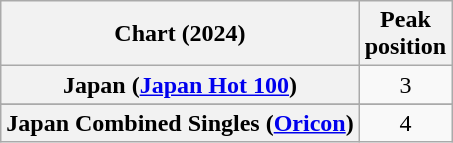<table class="wikitable sortable plainrowheaders" style="text-align:center">
<tr>
<th scope="col">Chart (2024)</th>
<th scope="col">Peak<br>position</th>
</tr>
<tr>
<th scope="row">Japan (<a href='#'>Japan Hot 100</a>)</th>
<td>3</td>
</tr>
<tr>
</tr>
<tr>
<th scope="row">Japan Combined Singles (<a href='#'>Oricon</a>)</th>
<td>4</td>
</tr>
</table>
